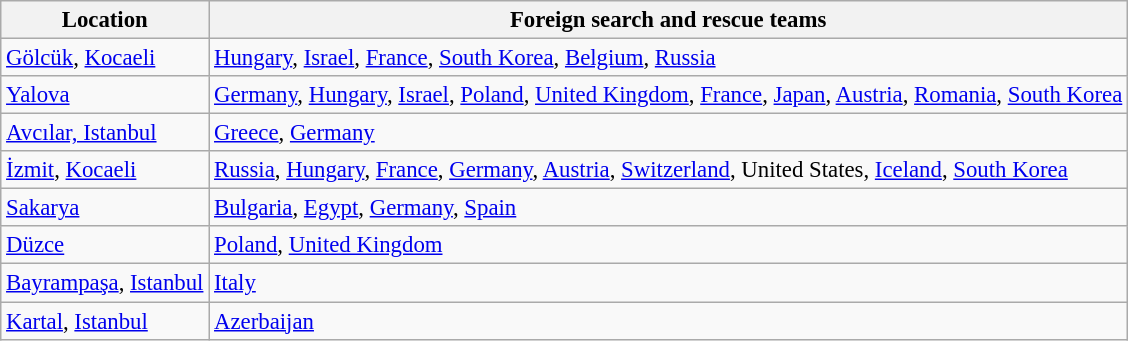<table class="wikitable" style="border-collapse: collapse; font-size: 95%;">
<tr>
<th>Location</th>
<th>Foreign search and rescue teams</th>
</tr>
<tr>
<td><a href='#'>Gölcük</a>, <a href='#'>Kocaeli</a></td>
<td><a href='#'>Hungary</a>, <a href='#'>Israel</a>, <a href='#'>France</a>, <a href='#'>South Korea</a>, <a href='#'>Belgium</a>, <a href='#'>Russia</a></td>
</tr>
<tr>
<td><a href='#'>Yalova</a></td>
<td><a href='#'>Germany</a>, <a href='#'>Hungary</a>, <a href='#'>Israel</a>, <a href='#'>Poland</a>, <a href='#'>United Kingdom</a>, <a href='#'>France</a>, <a href='#'>Japan</a>, <a href='#'>Austria</a>, <a href='#'>Romania</a>, <a href='#'>South Korea</a></td>
</tr>
<tr>
<td><a href='#'>Avcılar, Istanbul</a></td>
<td><a href='#'>Greece</a>, <a href='#'>Germany</a></td>
</tr>
<tr>
<td><a href='#'>İzmit</a>, <a href='#'>Kocaeli</a></td>
<td><a href='#'>Russia</a>, <a href='#'>Hungary</a>, <a href='#'>France</a>, <a href='#'>Germany</a>, <a href='#'>Austria</a>, <a href='#'>Switzerland</a>, United States, <a href='#'>Iceland</a>, <a href='#'>South Korea</a></td>
</tr>
<tr>
<td><a href='#'>Sakarya</a></td>
<td><a href='#'>Bulgaria</a>, <a href='#'>Egypt</a>, <a href='#'>Germany</a>, <a href='#'>Spain</a></td>
</tr>
<tr>
<td><a href='#'>Düzce</a></td>
<td><a href='#'>Poland</a>, <a href='#'>United Kingdom</a></td>
</tr>
<tr>
<td><a href='#'>Bayrampaşa</a>, <a href='#'>Istanbul</a></td>
<td><a href='#'>Italy</a></td>
</tr>
<tr>
<td><a href='#'>Kartal</a>, <a href='#'>Istanbul</a></td>
<td><a href='#'>Azerbaijan</a></td>
</tr>
</table>
